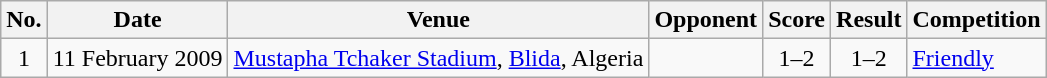<table class="wikitable sortable">
<tr>
<th scope="col">No.</th>
<th scope="col">Date</th>
<th scope="col">Venue</th>
<th scope="col">Opponent</th>
<th scope="col">Score</th>
<th scope="col">Result</th>
<th scope="col">Competition</th>
</tr>
<tr>
<td style="text-align:center">1</td>
<td>11 February 2009</td>
<td><a href='#'>Mustapha Tchaker Stadium</a>, <a href='#'>Blida</a>, Algeria</td>
<td></td>
<td style="text-align:center">1–2</td>
<td style="text-align:center">1–2</td>
<td><a href='#'>Friendly</a></td>
</tr>
</table>
